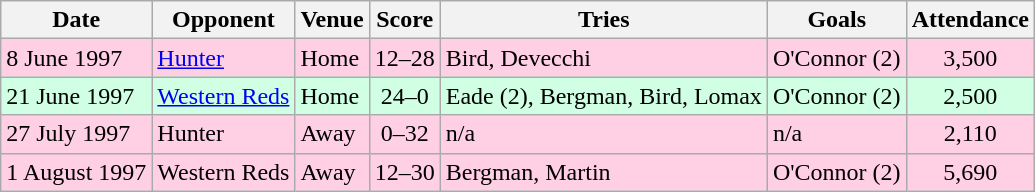<table class="wikitable">
<tr>
<th>Date</th>
<th>Opponent</th>
<th>Venue</th>
<th>Score</th>
<th>Tries</th>
<th>Goals</th>
<th>Attendance</th>
</tr>
<tr bgcolor="#ffd0e3">
<td>8 June 1997</td>
<td><a href='#'>Hunter</a></td>
<td>Home</td>
<td align="center">12–28</td>
<td>Bird, Devecchi</td>
<td>O'Connor (2)</td>
<td align="center">3,500</td>
</tr>
<tr bgcolor="#d0ffe3">
<td>21 June 1997</td>
<td><a href='#'>Western Reds</a></td>
<td>Home</td>
<td align="center">24–0</td>
<td>Eade (2), Bergman, Bird, Lomax</td>
<td>O'Connor (2)</td>
<td align="center">2,500</td>
</tr>
<tr bgcolor="#ffd0e3">
<td>27 July 1997</td>
<td>Hunter</td>
<td>Away</td>
<td align="center">0–32</td>
<td>n/a</td>
<td>n/a</td>
<td align="center">2,110</td>
</tr>
<tr bgcolor="#ffd0e3">
<td>1 August 1997</td>
<td>Western Reds</td>
<td>Away</td>
<td align="center">12–30</td>
<td>Bergman, Martin</td>
<td>O'Connor (2)</td>
<td align="center">5,690</td>
</tr>
</table>
